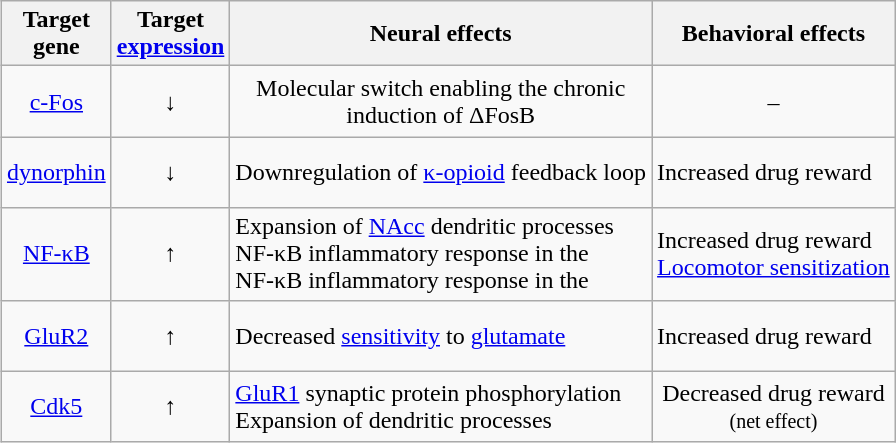<table class="wikitable" style="text-align:center; float:right; margin-left:1em;">
<tr>
<th scope="col">Target<br>gene</th>
<th scope="col">Target<br><a href='#'>expression</a></th>
<th scope="col">Neural effects</th>
<th scope="col">Behavioral effects</th>
</tr>
<tr>
<td scope="row" style="height: 40px"><a href='#'>c-Fos</a></td>
<td>↓</td>
<td>Molecular switch enabling the chronic<br>induction of ΔFosB</td>
<td>–</td>
</tr>
<tr>
<td scope="row" style="height: 40px"><a href='#'>dynorphin</a></td>
<td>↓<br></td>
<td style="text-align:left">Downregulation of <a href='#'>κ-opioid</a> feedback loop</td>
<td style="text-align:left">Increased drug reward</td>
</tr>
<tr>
<td scope="row" style="height: 40px"><a href='#'>NF-κB</a></td>
<td>↑</td>
<td style="text-align:left">Expansion of <a href='#'>NAcc</a> dendritic processes<br>NF-κB inflammatory response in the <br>NF-κB inflammatory response in the </td>
<td style="text-align:left">Increased drug reward<br><a href='#'>Locomotor sensitization</a></td>
</tr>
<tr>
<td scope="row" style="height: 40px"><a href='#'>GluR2</a></td>
<td>↑</td>
<td style="text-align:left">Decreased <a href='#'>sensitivity</a> to <a href='#'>glutamate</a></td>
<td style="text-align:left">Increased drug reward</td>
</tr>
<tr>
<td scope="row" style="height: 40px"><a href='#'>Cdk5</a></td>
<td>↑</td>
<td style="text-align:left"><a href='#'>GluR1</a> synaptic protein phosphorylation<br>Expansion of  dendritic processes</td>
<td>Decreased drug reward<br><small>(net effect)</small></td>
</tr>
</table>
